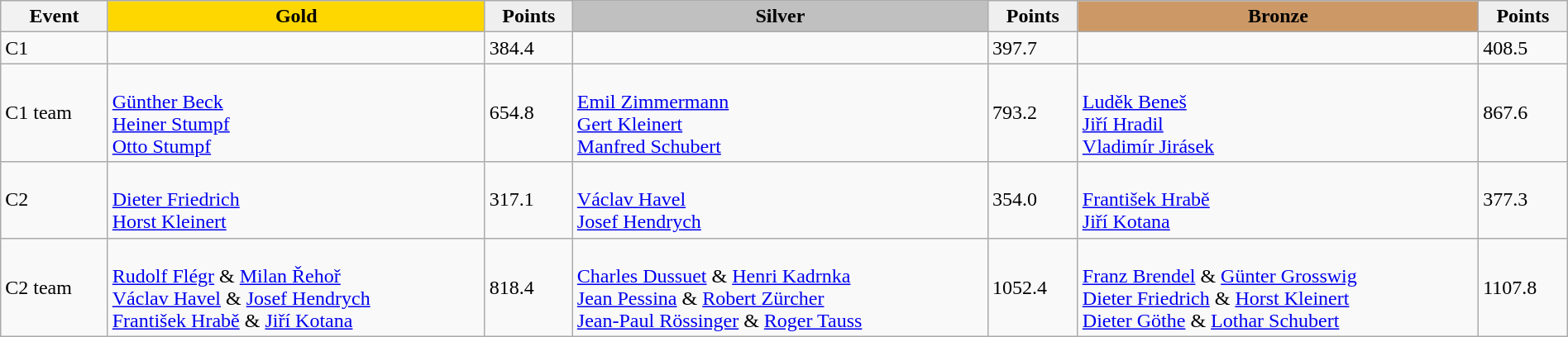<table class="wikitable" width=100%>
<tr>
<th>Event</th>
<td align=center bgcolor="gold"><strong>Gold</strong></td>
<td align=center bgcolor="EFEFEF"><strong>Points</strong></td>
<td align=center bgcolor="silver"><strong>Silver</strong></td>
<td align=center bgcolor="EFEFEF"><strong>Points</strong></td>
<td align=center bgcolor="CC9966"><strong>Bronze</strong></td>
<td align=center bgcolor="EFEFEF"><strong>Points</strong></td>
</tr>
<tr>
<td>C1</td>
<td></td>
<td>384.4</td>
<td></td>
<td>397.7</td>
<td></td>
<td>408.5</td>
</tr>
<tr>
<td>C1 team</td>
<td><br><a href='#'>Günther Beck</a><br><a href='#'>Heiner Stumpf</a><br><a href='#'>Otto Stumpf</a></td>
<td>654.8</td>
<td><br><a href='#'>Emil Zimmermann</a><br><a href='#'>Gert Kleinert</a><br><a href='#'>Manfred Schubert</a></td>
<td>793.2</td>
<td><br><a href='#'>Luděk Beneš</a><br><a href='#'>Jiří Hradil</a><br><a href='#'>Vladimír Jirásek</a></td>
<td>867.6</td>
</tr>
<tr>
<td>C2</td>
<td><br><a href='#'>Dieter Friedrich</a><br><a href='#'>Horst Kleinert</a></td>
<td>317.1</td>
<td><br><a href='#'>Václav Havel</a><br><a href='#'>Josef Hendrych</a></td>
<td>354.0</td>
<td><br><a href='#'>František Hrabě</a><br><a href='#'>Jiří Kotana</a></td>
<td>377.3</td>
</tr>
<tr>
<td>C2 team</td>
<td><br><a href='#'>Rudolf Flégr</a> & <a href='#'>Milan Řehoř</a><br><a href='#'>Václav Havel</a> & <a href='#'>Josef Hendrych</a><br><a href='#'>František Hrabě</a> & <a href='#'>Jiří Kotana</a></td>
<td>818.4</td>
<td><br><a href='#'>Charles Dussuet</a> & <a href='#'>Henri Kadrnka</a><br><a href='#'>Jean Pessina</a> & <a href='#'>Robert Zürcher</a><br><a href='#'>Jean-Paul Rössinger</a> & <a href='#'>Roger Tauss</a></td>
<td>1052.4</td>
<td><br><a href='#'>Franz Brendel</a> & <a href='#'>Günter Grosswig</a><br><a href='#'>Dieter Friedrich</a> & <a href='#'>Horst Kleinert</a><br><a href='#'>Dieter Göthe</a> & <a href='#'>Lothar Schubert</a></td>
<td>1107.8</td>
</tr>
</table>
